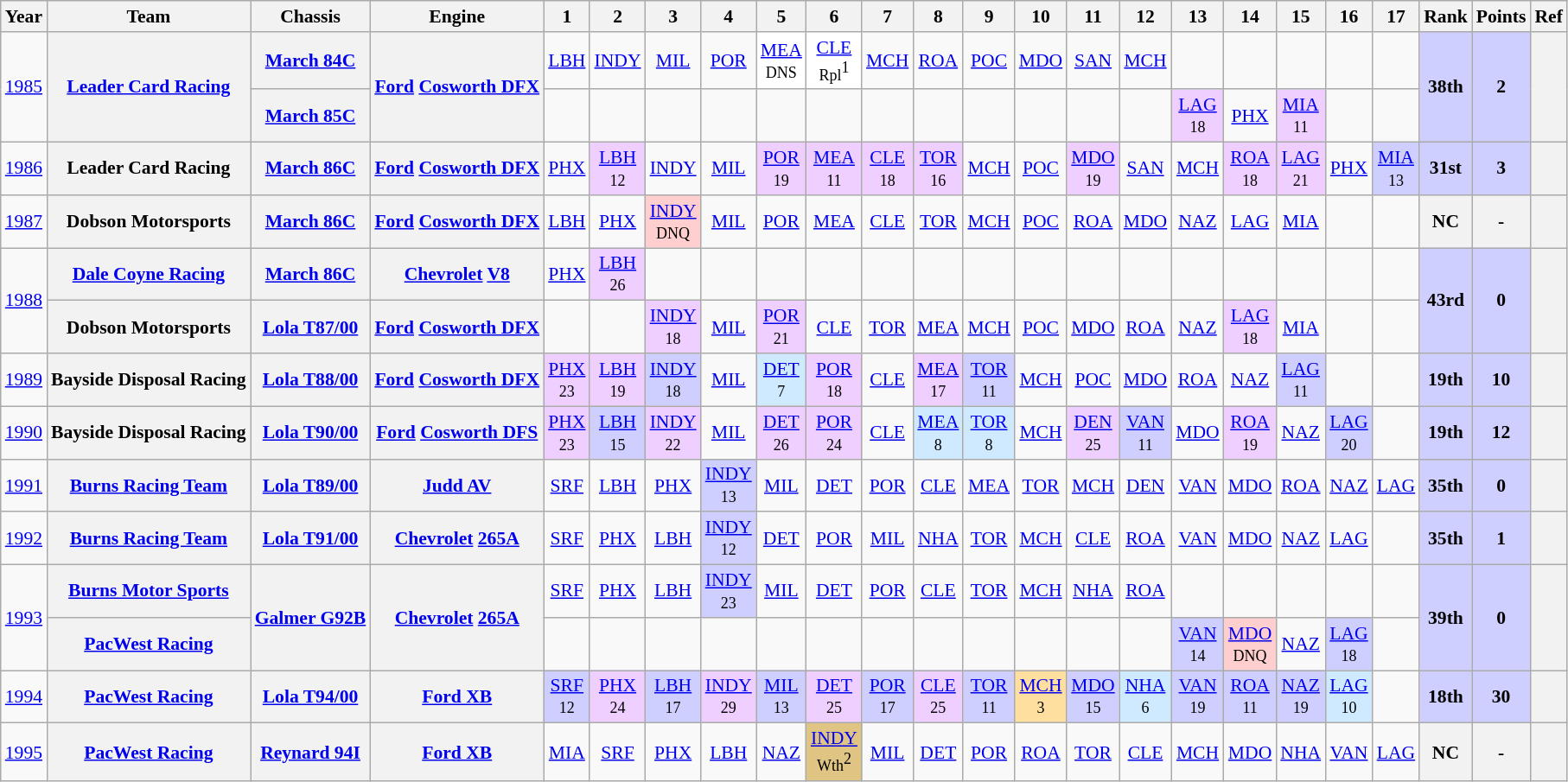<table class="wikitable" style="text-align:center; font-size:90%">
<tr>
<th>Year</th>
<th>Team</th>
<th>Chassis</th>
<th>Engine</th>
<th>1</th>
<th>2</th>
<th>3</th>
<th>4</th>
<th>5</th>
<th>6</th>
<th>7</th>
<th>8</th>
<th>9</th>
<th>10</th>
<th>11</th>
<th>12</th>
<th>13</th>
<th>14</th>
<th>15</th>
<th>16</th>
<th>17</th>
<th>Rank</th>
<th>Points</th>
<th>Ref</th>
</tr>
<tr>
<td rowspan=2><a href='#'>1985</a></td>
<th rowspan=2><a href='#'>Leader Card Racing</a></th>
<th><a href='#'>March 84C</a></th>
<th rowspan=2><a href='#'>Ford</a> <a href='#'>Cosworth DFX</a></th>
<td><a href='#'>LBH</a><br><small></small></td>
<td><a href='#'>INDY</a><br><small></small></td>
<td><a href='#'>MIL</a><br><small></small></td>
<td><a href='#'>POR</a><br><small></small></td>
<td style="background:#FFFFFF;"><a href='#'>MEA</a><br><small>DNS</small></td>
<td style="background:#FFFFFF;"><a href='#'>CLE</a><br><small>Rpl</small><sup>1</sup></td>
<td><a href='#'>MCH</a><br><small></small></td>
<td><a href='#'>ROA</a><br><small></small></td>
<td><a href='#'>POC</a><br><small></small></td>
<td><a href='#'>MDO</a><br><small></small></td>
<td><a href='#'>SAN</a><br><small></small></td>
<td><a href='#'>MCH</a><br><small></small></td>
<td></td>
<td></td>
<td></td>
<td></td>
<td></td>
<td rowspan=2 style="background:#CFCFFF;"><strong>38th</strong></td>
<td rowspan=2 style="background:#CFCFFF;"><strong>2</strong></td>
<th rowspan=2></th>
</tr>
<tr>
<th><a href='#'>March 85C</a></th>
<td></td>
<td></td>
<td></td>
<td></td>
<td></td>
<td></td>
<td></td>
<td></td>
<td></td>
<td></td>
<td></td>
<td></td>
<td style="background:#EFCFFF;"><a href='#'>LAG</a><br><small>18</small></td>
<td><a href='#'>PHX</a><br><small></small></td>
<td style="background:#EFCFFF;"><a href='#'>MIA</a><br><small>11</small></td>
<td></td>
<td></td>
</tr>
<tr>
<td><a href='#'>1986</a></td>
<th>Leader Card Racing</th>
<th><a href='#'>March 86C</a></th>
<th><a href='#'>Ford</a> <a href='#'>Cosworth DFX</a></th>
<td><a href='#'>PHX</a><br><small></small></td>
<td style="background:#EFCFFF;"><a href='#'>LBH</a><br><small>12</small></td>
<td><a href='#'>INDY</a><br><small></small></td>
<td><a href='#'>MIL</a><br><small></small></td>
<td style="background:#EFCFFF;"><a href='#'>POR</a><br><small>19</small></td>
<td style="background:#EFCFFF;"><a href='#'>MEA</a><br><small>11</small></td>
<td style="background:#EFCFFF;"><a href='#'>CLE</a><br><small>18</small></td>
<td style="background:#EFCFFF;"><a href='#'>TOR</a><br><small>16</small></td>
<td><a href='#'>MCH</a><br><small></small></td>
<td><a href='#'>POC</a><br><small></small></td>
<td style="background:#EFCFFF;"><a href='#'>MDO</a><br><small>19</small></td>
<td><a href='#'>SAN</a><br><small></small></td>
<td><a href='#'>MCH</a><br><small></small></td>
<td style="background:#EFCFFF;"><a href='#'>ROA</a><br><small>18</small></td>
<td style="background:#EFCFFF;"><a href='#'>LAG</a><br><small>21</small></td>
<td><a href='#'>PHX</a><br><small></small></td>
<td style="background:#CFCFFF;"><a href='#'>MIA</a><br><small>13</small></td>
<td style="background:#CFCFFF;"><strong>31st</strong></td>
<td style="background:#CFCFFF;"><strong>3</strong></td>
<th></th>
</tr>
<tr>
<td><a href='#'>1987</a></td>
<th>Dobson Motorsports</th>
<th><a href='#'>March 86C</a></th>
<th><a href='#'>Ford</a> <a href='#'>Cosworth DFX</a></th>
<td><a href='#'>LBH</a><br><small></small></td>
<td><a href='#'>PHX</a><br><small></small></td>
<td style="background:#FFCFCF;"><a href='#'>INDY</a><br><small>DNQ</small></td>
<td><a href='#'>MIL</a><br><small></small></td>
<td><a href='#'>POR</a><br><small></small></td>
<td><a href='#'>MEA</a><br><small></small></td>
<td><a href='#'>CLE</a><br><small></small></td>
<td><a href='#'>TOR</a><br><small></small></td>
<td><a href='#'>MCH</a><br><small></small></td>
<td><a href='#'>POC</a><br><small></small></td>
<td><a href='#'>ROA</a><br><small></small></td>
<td><a href='#'>MDO</a><br><small></small></td>
<td><a href='#'>NAZ</a><br><small></small></td>
<td><a href='#'>LAG</a><br><small></small></td>
<td><a href='#'>MIA</a><br><small></small></td>
<td></td>
<td></td>
<th>NC</th>
<th>-</th>
<th></th>
</tr>
<tr>
<td rowspan=2><a href='#'>1988</a></td>
<th><a href='#'>Dale Coyne Racing</a></th>
<th><a href='#'>March 86C</a></th>
<th><a href='#'>Chevrolet</a> <a href='#'>V8</a></th>
<td><a href='#'>PHX</a><br><small></small></td>
<td style="background:#EFCFFF;"><a href='#'>LBH</a><br><small>26</small></td>
<td></td>
<td></td>
<td></td>
<td></td>
<td></td>
<td></td>
<td></td>
<td></td>
<td></td>
<td></td>
<td></td>
<td></td>
<td></td>
<td></td>
<td></td>
<td rowspan=2 style="background:#CFCFFF;"><strong>43rd</strong></td>
<td rowspan=2 style="background:#CFCFFF;"><strong>0</strong></td>
<th rowspan=2></th>
</tr>
<tr>
<th>Dobson Motorsports</th>
<th><a href='#'>Lola T87/00</a></th>
<th><a href='#'>Ford</a> <a href='#'>Cosworth DFX</a></th>
<td></td>
<td></td>
<td style="background:#EFCFFF;"><a href='#'>INDY</a><br><small>18</small></td>
<td><a href='#'>MIL</a><br><small></small></td>
<td style="background:#EFCFFF;"><a href='#'>POR</a><br><small>21</small></td>
<td><a href='#'>CLE</a><br><small></small></td>
<td><a href='#'>TOR</a><br><small></small></td>
<td><a href='#'>MEA</a><br><small></small></td>
<td><a href='#'>MCH</a><br><small></small></td>
<td><a href='#'>POC</a><br><small></small></td>
<td><a href='#'>MDO</a><br><small></small></td>
<td><a href='#'>ROA</a><br><small></small></td>
<td><a href='#'>NAZ</a><br><small></small></td>
<td style="background:#EFCFFF;"><a href='#'>LAG</a><br><small>18</small></td>
<td><a href='#'>MIA</a><br><small></small></td>
<td></td>
<td></td>
</tr>
<tr>
<td><a href='#'>1989</a></td>
<th>Bayside Disposal Racing</th>
<th><a href='#'>Lola T88/00</a></th>
<th><a href='#'>Ford</a> <a href='#'>Cosworth DFX</a></th>
<td style="background:#EFCFFF;"><a href='#'>PHX</a><br><small>23</small></td>
<td style="background:#EFCFFF;"><a href='#'>LBH</a><br><small>19</small></td>
<td style="background:#CFCFFF;"><a href='#'>INDY</a><br><small>18</small></td>
<td><a href='#'>MIL</a><br><small></small></td>
<td style="background:#CFEAFF;"><a href='#'>DET</a><br><small>7</small></td>
<td style="background:#EFCFFF;"><a href='#'>POR</a><br><small>18</small></td>
<td><a href='#'>CLE</a><br><small></small></td>
<td style="background:#EFCFFF;"><a href='#'>MEA</a><br><small>17</small></td>
<td style="background:#CFCFFF;"><a href='#'>TOR</a><br><small>11</small></td>
<td><a href='#'>MCH</a><br><small></small></td>
<td><a href='#'>POC</a><br><small></small></td>
<td><a href='#'>MDO</a><br><small></small></td>
<td><a href='#'>ROA</a><br><small></small></td>
<td><a href='#'>NAZ</a><br><small></small></td>
<td style="background:#CFCFFF;"><a href='#'>LAG</a><br><small>11</small></td>
<td></td>
<td></td>
<td style="background:#CFCFFF;"><strong>19th</strong></td>
<td style="background:#CFCFFF;"><strong>10</strong></td>
<th></th>
</tr>
<tr>
<td><a href='#'>1990</a></td>
<th>Bayside Disposal Racing</th>
<th><a href='#'>Lola T90/00</a></th>
<th><a href='#'>Ford</a> <a href='#'>Cosworth DFS</a></th>
<td style="background:#EFCFFF;"><a href='#'>PHX</a><br><small>23</small></td>
<td style="background:#CFCFFF;"><a href='#'>LBH</a><br><small>15</small></td>
<td style="background:#EFCFFF;"><a href='#'>INDY</a><br><small>22</small></td>
<td><a href='#'>MIL</a><br><small></small></td>
<td style="background:#EFCFFF;"><a href='#'>DET</a><br><small>26</small></td>
<td style="background:#EFCFFF;"><a href='#'>POR</a><br><small>24</small></td>
<td><a href='#'>CLE</a><br><small></small></td>
<td style="background:#CFEAFF;"><a href='#'>MEA</a><br><small>8</small></td>
<td style="background:#CFEAFF;"><a href='#'>TOR</a><br><small>8</small></td>
<td><a href='#'>MCH</a><br><small></small></td>
<td style="background:#EFCFFF;"><a href='#'>DEN</a><br><small>25</small></td>
<td style="background:#CFCFFF;"><a href='#'>VAN</a><br><small>11</small></td>
<td><a href='#'>MDO</a><br><small></small></td>
<td style="background:#EFCFFF;"><a href='#'>ROA</a><br><small>19</small></td>
<td><a href='#'>NAZ</a><br><small></small></td>
<td style="background:#CFCFFF;"><a href='#'>LAG</a><br><small>20</small></td>
<td></td>
<td style="background:#CFCFFF;"><strong>19th</strong></td>
<td style="background:#CFCFFF;"><strong>12</strong></td>
<th></th>
</tr>
<tr>
<td><a href='#'>1991</a></td>
<th><a href='#'>Burns Racing Team</a></th>
<th><a href='#'>Lola T89/00</a></th>
<th><a href='#'>Judd AV</a></th>
<td><a href='#'>SRF</a><br><small></small></td>
<td><a href='#'>LBH</a><br><small></small></td>
<td><a href='#'>PHX</a><br><small></small></td>
<td style="background:#CFCFFF;"><a href='#'>INDY</a><br><small>13</small></td>
<td><a href='#'>MIL</a><br><small></small></td>
<td><a href='#'>DET</a><br><small></small></td>
<td><a href='#'>POR</a><br><small></small></td>
<td><a href='#'>CLE</a><br><small></small></td>
<td><a href='#'>MEA</a><br><small></small></td>
<td><a href='#'>TOR</a><br><small></small></td>
<td><a href='#'>MCH</a><br><small></small></td>
<td><a href='#'>DEN</a><br><small></small></td>
<td><a href='#'>VAN</a><br><small></small></td>
<td><a href='#'>MDO</a><br><small></small></td>
<td><a href='#'>ROA</a><br><small></small></td>
<td><a href='#'>NAZ</a><br><small></small></td>
<td><a href='#'>LAG</a><br><small></small></td>
<td style="background:#CFCFFF;"><strong>35th</strong></td>
<td style="background:#CFCFFF;"><strong>0</strong></td>
<th></th>
</tr>
<tr>
<td><a href='#'>1992</a></td>
<th><a href='#'>Burns Racing Team</a></th>
<th><a href='#'>Lola T91/00</a></th>
<th><a href='#'>Chevrolet</a> <a href='#'>265A</a></th>
<td><a href='#'>SRF</a><br><small></small></td>
<td><a href='#'>PHX</a><br><small></small></td>
<td><a href='#'>LBH</a><br><small></small></td>
<td style="background:#CFCFFF;"><a href='#'>INDY</a><br><small>12</small></td>
<td><a href='#'>DET</a><br><small></small></td>
<td><a href='#'>POR</a><br><small></small></td>
<td><a href='#'>MIL</a><br><small></small></td>
<td><a href='#'>NHA</a><br><small></small></td>
<td><a href='#'>TOR</a><br><small></small></td>
<td><a href='#'>MCH</a><br><small></small></td>
<td><a href='#'>CLE</a><br><small></small></td>
<td><a href='#'>ROA</a><br><small></small></td>
<td><a href='#'>VAN</a><br><small></small></td>
<td><a href='#'>MDO</a><br><small></small></td>
<td><a href='#'>NAZ</a><br><small></small></td>
<td><a href='#'>LAG</a><br><small></small></td>
<td></td>
<td style="background:#CFCFFF;"><strong>35th</strong></td>
<td style="background:#CFCFFF;"><strong>1</strong></td>
<th></th>
</tr>
<tr>
<td rowspan=2><a href='#'>1993</a></td>
<th><a href='#'>Burns Motor Sports</a></th>
<th rowspan=2><a href='#'>Galmer G92B</a></th>
<th rowspan=2><a href='#'>Chevrolet</a> <a href='#'>265A</a></th>
<td><a href='#'>SRF</a><br><small></small></td>
<td><a href='#'>PHX</a><br><small></small></td>
<td><a href='#'>LBH</a><br><small></small></td>
<td style="background:#CFCFFF;"><a href='#'>INDY</a><br><small>23</small></td>
<td><a href='#'>MIL</a><br><small></small></td>
<td><a href='#'>DET</a><br><small></small></td>
<td><a href='#'>POR</a><br><small></small></td>
<td><a href='#'>CLE</a><br><small></small></td>
<td><a href='#'>TOR</a><br><small></small></td>
<td><a href='#'>MCH</a><br><small></small></td>
<td><a href='#'>NHA</a><br><small></small></td>
<td><a href='#'>ROA</a><br><small></small></td>
<td></td>
<td></td>
<td></td>
<td></td>
<td></td>
<td rowspan=2 style="background:#CFCFFF;"><strong>39th</strong></td>
<td rowspan=2 style="background:#CFCFFF;"><strong>0</strong></td>
<th rowspan=2></th>
</tr>
<tr>
<th><a href='#'>PacWest Racing</a></th>
<td></td>
<td></td>
<td></td>
<td></td>
<td></td>
<td></td>
<td></td>
<td></td>
<td></td>
<td></td>
<td></td>
<td></td>
<td style="background:#CFCFFF;"><a href='#'>VAN</a><br><small>14</small></td>
<td style="background:#FFCFCF;"><a href='#'>MDO</a><br><small>DNQ</small></td>
<td><a href='#'>NAZ</a><br><small></small></td>
<td style="background:#CFCFFF;"><a href='#'>LAG</a><br><small>18</small></td>
<td></td>
</tr>
<tr>
<td><a href='#'>1994</a></td>
<th><a href='#'>PacWest Racing</a></th>
<th><a href='#'>Lola T94/00</a></th>
<th><a href='#'>Ford XB</a></th>
<td style="background:#CFCFFF;"><a href='#'>SRF</a><br><small>12</small></td>
<td style="background:#EFCFFF;"><a href='#'>PHX</a><br><small>24</small></td>
<td style="background:#CFCFFF;"><a href='#'>LBH</a><br><small>17</small></td>
<td style="background:#EFCFFF;"><a href='#'>INDY</a><br><small>29</small></td>
<td style="background:#CFCFFF;"><a href='#'>MIL</a><br><small>13</small></td>
<td style="background:#EFCFFF;"><a href='#'>DET</a><br><small>25</small></td>
<td style="background:#CFCFFF;"><a href='#'>POR</a><br><small>17</small></td>
<td style="background:#EFCFFF;"><a href='#'>CLE</a><br><small>25</small></td>
<td style="background:#CFCFFF;"><a href='#'>TOR</a><br><small>11</small></td>
<td style="background:#FFDF9F;"><a href='#'>MCH</a><br><small>3</small></td>
<td style="background:#CFCFFF;"><a href='#'>MDO</a><br><small>15</small></td>
<td style="background:#CFEAFF;"><a href='#'>NHA</a><br><small>6</small></td>
<td style="background:#CFCFFF;"><a href='#'>VAN</a><br><small>19</small></td>
<td style="background:#CFCFFF;"><a href='#'>ROA</a><br><small>11</small></td>
<td style="background:#CFCFFF;"><a href='#'>NAZ</a><br><small>19</small></td>
<td style="background:#CFEAFF;"><a href='#'>LAG</a><br><small>10</small></td>
<td></td>
<td style="background:#CFCFFF;"><strong>18th</strong></td>
<td style="background:#CFCFFF;"><strong>30</strong></td>
<th></th>
</tr>
<tr>
<td><a href='#'>1995</a></td>
<th><a href='#'>PacWest Racing</a></th>
<th><a href='#'>Reynard 94I</a></th>
<th><a href='#'>Ford XB</a></th>
<td><a href='#'>MIA</a><br><small></small></td>
<td><a href='#'>SRF</a><br><small></small></td>
<td><a href='#'>PHX</a><br><small></small></td>
<td><a href='#'>LBH</a><br><small></small></td>
<td><a href='#'>NAZ</a><br><small></small></td>
<td style="background:#DFC484;"><a href='#'>INDY</a><br><small>Wth</small><sup>2</sup></td>
<td><a href='#'>MIL</a><br><small></small></td>
<td><a href='#'>DET</a><br><small></small></td>
<td><a href='#'>POR</a><br><small></small></td>
<td><a href='#'>ROA</a><br><small></small></td>
<td><a href='#'>TOR</a><br><small></small></td>
<td><a href='#'>CLE</a><br><small></small></td>
<td><a href='#'>MCH</a><br><small></small></td>
<td><a href='#'>MDO</a><br><small></small></td>
<td><a href='#'>NHA</a><br><small></small></td>
<td><a href='#'>VAN</a><br><small></small></td>
<td><a href='#'>LAG</a><br><small></small></td>
<th>NC</th>
<th>-</th>
<th></th>
</tr>
</table>
